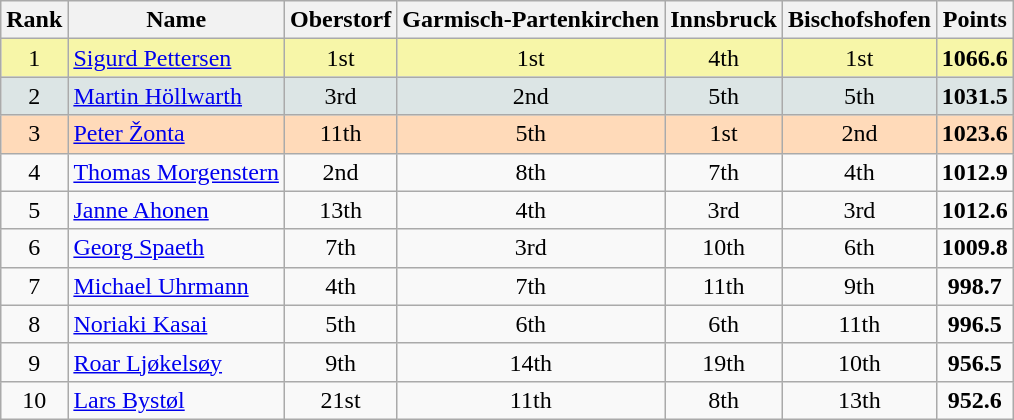<table class="wikitable sortable">
<tr>
<th align=Center>Rank</th>
<th>Name</th>
<th>Oberstorf</th>
<th>Garmisch-Partenkirchen</th>
<th>Innsbruck</th>
<th>Bischofshofen</th>
<th>Points</th>
</tr>
<tr style="background:#F7F6A8">
<td align=center>1</td>
<td> <a href='#'>Sigurd Pettersen</a></td>
<td align=center>1st</td>
<td align=center>1st</td>
<td align=center>4th</td>
<td align=center>1st</td>
<td align=center><strong>1066.6</strong></td>
</tr>
<tr style="background: #DCE5E5;">
<td align=center>2</td>
<td> <a href='#'>Martin Höllwarth</a></td>
<td align=center>3rd</td>
<td align=center>2nd</td>
<td align=center>5th</td>
<td align=center>5th</td>
<td align=center><strong>1031.5</strong></td>
</tr>
<tr style="background: #FFDAB9;">
<td align=center>3</td>
<td> <a href='#'>Peter Žonta</a></td>
<td align=center>11th</td>
<td align=center>5th</td>
<td align=center>1st</td>
<td align=center>2nd</td>
<td align=center><strong>1023.6</strong></td>
</tr>
<tr>
<td align=center>4</td>
<td> <a href='#'>Thomas Morgenstern</a></td>
<td align=center>2nd</td>
<td align=center>8th</td>
<td align=center>7th</td>
<td align=center>4th</td>
<td align=center><strong>1012.9</strong></td>
</tr>
<tr>
<td align=center>5</td>
<td> <a href='#'>Janne Ahonen</a></td>
<td align=center>13th</td>
<td align=center>4th</td>
<td align=center>3rd</td>
<td align=center>3rd</td>
<td align=center><strong>1012.6</strong></td>
</tr>
<tr>
<td align=center>6</td>
<td> <a href='#'>Georg Spaeth</a></td>
<td align=center>7th</td>
<td align=center>3rd</td>
<td align=center>10th</td>
<td align=center>6th</td>
<td align=center><strong>1009.8</strong></td>
</tr>
<tr>
<td align=center>7</td>
<td> <a href='#'>Michael Uhrmann</a></td>
<td align=center>4th</td>
<td align=center>7th</td>
<td align=center>11th</td>
<td align=center>9th</td>
<td align=center><strong>998.7</strong></td>
</tr>
<tr>
<td align=center>8</td>
<td> <a href='#'>Noriaki Kasai</a></td>
<td align=center>5th</td>
<td align=center>6th</td>
<td align=center>6th</td>
<td align=center>11th</td>
<td align=center><strong>996.5</strong></td>
</tr>
<tr>
<td align=center>9</td>
<td> <a href='#'>Roar Ljøkelsøy</a></td>
<td align=center>9th</td>
<td align=center>14th</td>
<td align=center>19th</td>
<td align=center>10th</td>
<td align=center><strong>956.5</strong></td>
</tr>
<tr>
<td align=center>10</td>
<td> <a href='#'>Lars Bystøl</a></td>
<td align=center>21st</td>
<td align=center>11th</td>
<td align=center>8th</td>
<td align=center>13th</td>
<td align=center><strong>952.6</strong></td>
</tr>
</table>
